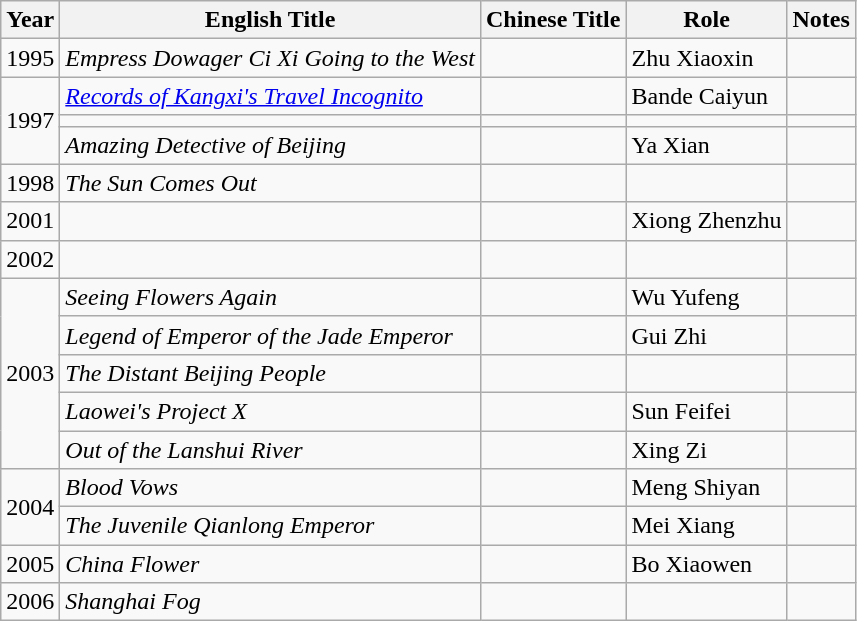<table class="wikitable">
<tr>
<th>Year</th>
<th>English Title</th>
<th>Chinese Title</th>
<th>Role</th>
<th>Notes</th>
</tr>
<tr>
<td>1995</td>
<td><em>Empress Dowager Ci Xi Going to the West</em></td>
<td></td>
<td>Zhu Xiaoxin</td>
<td></td>
</tr>
<tr>
<td rowspan="3">1997</td>
<td><em><a href='#'>Records of Kangxi's Travel Incognito</a></em></td>
<td></td>
<td>Bande Caiyun</td>
<td></td>
</tr>
<tr>
<td></td>
<td></td>
<td></td>
<td></td>
</tr>
<tr>
<td><em>Amazing Detective of Beijing</em></td>
<td></td>
<td>Ya Xian</td>
<td></td>
</tr>
<tr>
<td>1998</td>
<td><em>The Sun Comes Out</em></td>
<td></td>
<td></td>
<td></td>
</tr>
<tr>
<td>2001</td>
<td></td>
<td></td>
<td>Xiong Zhenzhu</td>
<td></td>
</tr>
<tr>
<td>2002</td>
<td></td>
<td></td>
<td></td>
<td></td>
</tr>
<tr>
<td rowspan="5">2003</td>
<td><em>Seeing Flowers Again</em></td>
<td></td>
<td>Wu Yufeng</td>
<td></td>
</tr>
<tr>
<td><em>Legend of Emperor of the Jade Emperor</em></td>
<td></td>
<td>Gui Zhi</td>
<td></td>
</tr>
<tr>
<td><em>The Distant Beijing People</em></td>
<td></td>
<td></td>
<td></td>
</tr>
<tr>
<td><em>Laowei's Project X</em></td>
<td></td>
<td>Sun Feifei</td>
<td></td>
</tr>
<tr>
<td><em>Out of the Lanshui River</em></td>
<td></td>
<td>Xing Zi</td>
<td></td>
</tr>
<tr>
<td rowspan="2">2004</td>
<td><em>Blood Vows</em></td>
<td></td>
<td>Meng Shiyan</td>
<td></td>
</tr>
<tr>
<td><em>The Juvenile Qianlong Emperor</em></td>
<td></td>
<td>Mei Xiang</td>
<td></td>
</tr>
<tr>
<td>2005</td>
<td><em>China Flower</em></td>
<td></td>
<td>Bo Xiaowen</td>
<td></td>
</tr>
<tr>
<td>2006</td>
<td><em>Shanghai Fog</em></td>
<td></td>
<td></td>
<td></td>
</tr>
</table>
